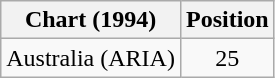<table class="wikitable">
<tr>
<th>Chart (1994)</th>
<th>Position</th>
</tr>
<tr>
<td>Australia (ARIA)</td>
<td align="center">25</td>
</tr>
</table>
